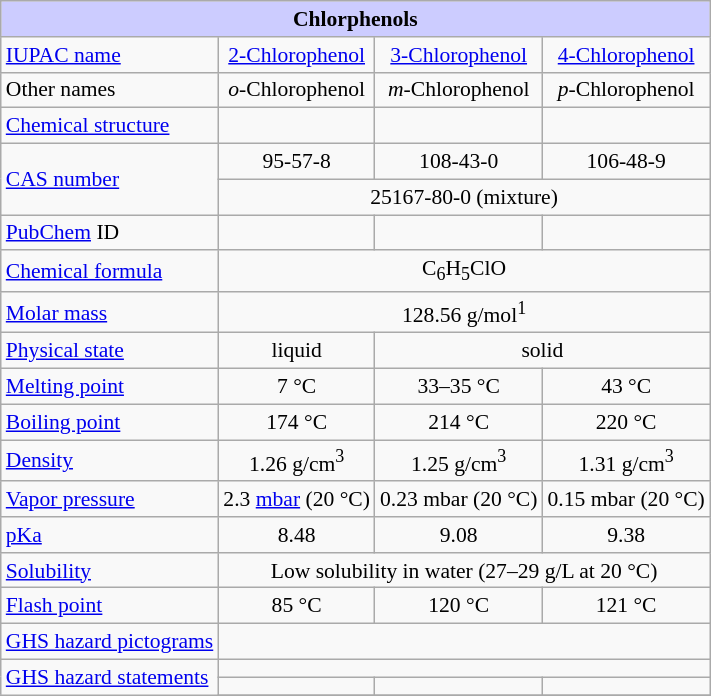<table class="wikitable float-right" style="text-align:center; font-size: 90%">
<tr>
<td style="background:#ccccff;" colspan="4"><strong>Chlorphenols</strong></td>
</tr>
<tr>
<td align="left"><a href='#'>IUPAC name</a></td>
<td><a href='#'>2-Chlorophenol</a></td>
<td><a href='#'>3-Chlorophenol</a></td>
<td><a href='#'>4-Chlorophenol</a></td>
</tr>
<tr>
<td align="left">Other names</td>
<td><em>o</em>-Chlorophenol</td>
<td><em>m</em>-Chlorophenol</td>
<td><em>p</em>-Chlorophenol</td>
</tr>
<tr>
<td align="left"><a href='#'>Chemical structure</a></td>
<td></td>
<td></td>
<td></td>
</tr>
<tr>
<td rowspan="2" class="hintergrundfarbe5" align="left"><a href='#'>CAS number</a></td>
<td>95-57-8</td>
<td>108-43-0</td>
<td>106-48-9</td>
</tr>
<tr>
<td colspan="3">25167-80-0 (mixture)</td>
</tr>
<tr>
<td align="left"><a href='#'>PubChem</a> ID</td>
<td></td>
<td></td>
<td></td>
</tr>
<tr>
<td align="left"><a href='#'>Chemical formula</a></td>
<td colspan="3">C<sub>6</sub>H<sub>5</sub>ClO</td>
</tr>
<tr>
<td align="left"><a href='#'>Molar mass</a></td>
<td colspan="3">128.56 g/mol<sup>1</sup></td>
</tr>
<tr>
<td align="left"><a href='#'>Physical state</a></td>
<td>liquid</td>
<td colspan="2">solid</td>
</tr>
<tr>
<td align="left"><a href='#'>Melting point</a></td>
<td>7 °C</td>
<td>33–35 °C</td>
<td>43 °C</td>
</tr>
<tr>
<td class="hintergrundfarbe5" align="left"><a href='#'>Boiling point</a></td>
<td>174 °C</td>
<td>214 °C</td>
<td>220 °C</td>
</tr>
<tr>
<td align="left"><a href='#'>Density</a></td>
<td>1.26 g/cm<sup>3</sup></td>
<td>1.25 g/cm<sup>3</sup></td>
<td>1.31 g/cm<sup>3</sup></td>
</tr>
<tr>
<td align="left"><a href='#'>Vapor pressure</a></td>
<td>2.3 <a href='#'>mbar</a> (20 °C)</td>
<td>0.23 mbar (20 °C)</td>
<td>0.15 mbar (20 °C)</td>
</tr>
<tr>
<td align="left"><a href='#'>pKa</a></td>
<td>8.48</td>
<td>9.08</td>
<td>9.38</td>
</tr>
<tr>
<td align="left"><a href='#'>Solubility</a></td>
<td colspan="3">Low solubility in water (27–29 g/L at 20 °C)</td>
</tr>
<tr>
<td class="hintergrundfarbe5" align="left"><a href='#'>Flash point</a></td>
<td>85 °C</td>
<td>120 °C</td>
<td>121 °C</td>
</tr>
<tr>
<td align="left"><a href='#'>GHS hazard pictograms</a></td>
<td colspan=3></td>
</tr>
<tr>
<td align="left" rowspan="3"><a href='#'>GHS hazard statements</a></td>
<td colspan=3></td>
</tr>
<tr>
<td></td>
<td></td>
<td></td>
</tr>
<tr>
</tr>
</table>
